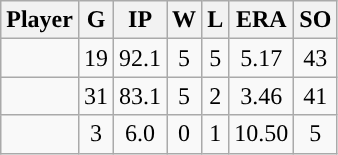<table class="wikitable sortable" style="text-align:center">
<tr>
<th>Player</th>
<th>G</th>
<th>IP</th>
<th>W</th>
<th>L</th>
<th>ERA</th>
<th>SO</th>
</tr>
<tr>
<td></td>
<td>19</td>
<td>92.1</td>
<td>5</td>
<td>5</td>
<td>5.17</td>
<td>43</td>
</tr>
<tr>
<td></td>
<td>31</td>
<td>83.1</td>
<td>5</td>
<td>2</td>
<td>3.46</td>
<td>41</td>
</tr>
<tr>
<td></td>
<td>3</td>
<td>6.0</td>
<td>0</td>
<td>1</td>
<td>10.50</td>
<td>5</td>
</tr>
</table>
